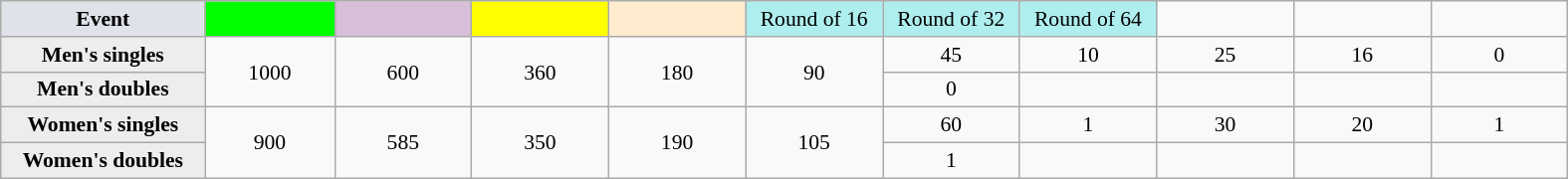<table class=wikitable style=font-size:90%;text-align:center>
<tr>
<td style="width:130px; background:#dfe2e9;"><strong>Event</strong></td>
<td style="width:80px; background:lime;"></td>
<td style="width:85px; background:thistle;"></td>
<td style="width:85px; background:#ff0;"></td>
<td style="width:85px; background:#ffebcd;"></td>
<td style="width:85px; background:#afeeee;">Round of 16</td>
<td style="width:85px; background:#afeeee;">Round of 32</td>
<td style="width:85px; background:#afeeee;">Round of 64</td>
<td width=85></td>
<td width=85></td>
<td width=85></td>
</tr>
<tr>
<th style="background:#ededed;">Men's singles</th>
<td rowspan=2>1000</td>
<td rowspan=2>600</td>
<td rowspan=2>360</td>
<td rowspan=2>180</td>
<td rowspan=2>90</td>
<td>45</td>
<td>10</td>
<td>25</td>
<td>16</td>
<td>0</td>
</tr>
<tr>
<th style="background:#ededed;">Men's doubles</th>
<td>0</td>
<td></td>
<td></td>
<td></td>
<td></td>
</tr>
<tr>
<th style="background:#ededed;">Women's singles</th>
<td rowspan=2>900</td>
<td rowspan=2>585</td>
<td rowspan=2>350</td>
<td rowspan=2>190</td>
<td rowspan=2>105</td>
<td>60</td>
<td>1</td>
<td>30</td>
<td>20</td>
<td>1</td>
</tr>
<tr>
<th style="background:#ededed;">Women's doubles</th>
<td>1</td>
<td></td>
<td></td>
<td></td>
<td></td>
</tr>
</table>
